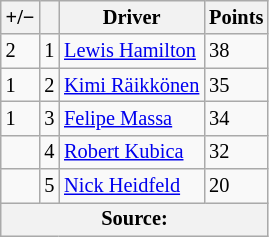<table class="wikitable" style="font-size: 85%;">
<tr>
<th scope="col">+/−</th>
<th scope="col"></th>
<th scope="col">Driver</th>
<th scope="col">Points</th>
</tr>
<tr>
<td> 2</td>
<td align="center">1</td>
<td> <a href='#'>Lewis Hamilton</a></td>
<td>38</td>
</tr>
<tr>
<td> 1</td>
<td align="center">2</td>
<td> <a href='#'>Kimi Räikkönen</a></td>
<td>35</td>
</tr>
<tr>
<td> 1</td>
<td align="center">3</td>
<td> <a href='#'>Felipe Massa</a></td>
<td>34</td>
</tr>
<tr>
<td></td>
<td align="center">4</td>
<td> <a href='#'>Robert Kubica</a></td>
<td>32</td>
</tr>
<tr>
<td></td>
<td align="center">5</td>
<td> <a href='#'>Nick Heidfeld</a></td>
<td>20</td>
</tr>
<tr>
<th colspan=4>Source:</th>
</tr>
</table>
